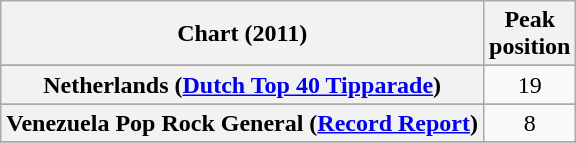<table class="wikitable sortable plainrowheaders" style="text-align:center;">
<tr>
<th scope="col">Chart (2011)</th>
<th scope="col">Peak<br>position</th>
</tr>
<tr>
</tr>
<tr>
</tr>
<tr>
</tr>
<tr>
<th scope="row">Netherlands (<a href='#'>Dutch Top 40 Tipparade</a>)</th>
<td>19</td>
</tr>
<tr>
</tr>
<tr>
<th scope="row">Venezuela Pop Rock General (<a href='#'>Record Report</a>)</th>
<td align="center">8</td>
</tr>
<tr>
</tr>
</table>
